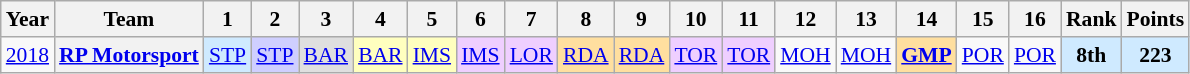<table class="wikitable" style="text-align:center; font-size:90%">
<tr>
<th>Year</th>
<th>Team</th>
<th>1</th>
<th>2</th>
<th>3</th>
<th>4</th>
<th>5</th>
<th>6</th>
<th>7</th>
<th>8</th>
<th>9</th>
<th>10</th>
<th>11</th>
<th>12</th>
<th>13</th>
<th>14</th>
<th>15</th>
<th>16</th>
<th>Rank</th>
<th>Points</th>
</tr>
<tr>
<td><a href='#'>2018</a></td>
<th><a href='#'>RP Motorsport</a></th>
<td style="background:#CFEAFF;"><a href='#'>STP</a><br></td>
<td style="background:#CFCFFF;"><a href='#'>STP</a><br></td>
<td style="background:#DFDFDF;"><a href='#'>BAR</a><br></td>
<td style="background:#FFFFBF;"><a href='#'>BAR</a><br></td>
<td style="background:#FFFFBF;"><a href='#'>IMS</a><br></td>
<td style="background:#EFCFFF;"><a href='#'>IMS</a><br></td>
<td style="background:#EFCFFF;"><a href='#'>LOR</a><br></td>
<td style="background:#FFDF9F;"><a href='#'>RDA</a><br></td>
<td style="background:#FFDF9F;"><a href='#'>RDA</a><br></td>
<td style="background:#EFCFFF;"><a href='#'>TOR</a><br></td>
<td style="background:#EFCFFF;"><a href='#'>TOR</a><br></td>
<td><a href='#'>MOH</a></td>
<td><a href='#'>MOH</a></td>
<td style="background:#FFDF9F;"><strong><a href='#'>GMP</a></strong><br></td>
<td><a href='#'>POR</a></td>
<td><a href='#'>POR</a></td>
<th style="background:#CFEAFF;">8th</th>
<th style="background:#CFEAFF;">223</th>
</tr>
</table>
